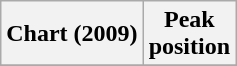<table class="wikitable plainrowheaders" style="text-align:center">
<tr>
<th scope="col">Chart (2009)</th>
<th scope="col">Peak<br>position</th>
</tr>
<tr>
</tr>
</table>
